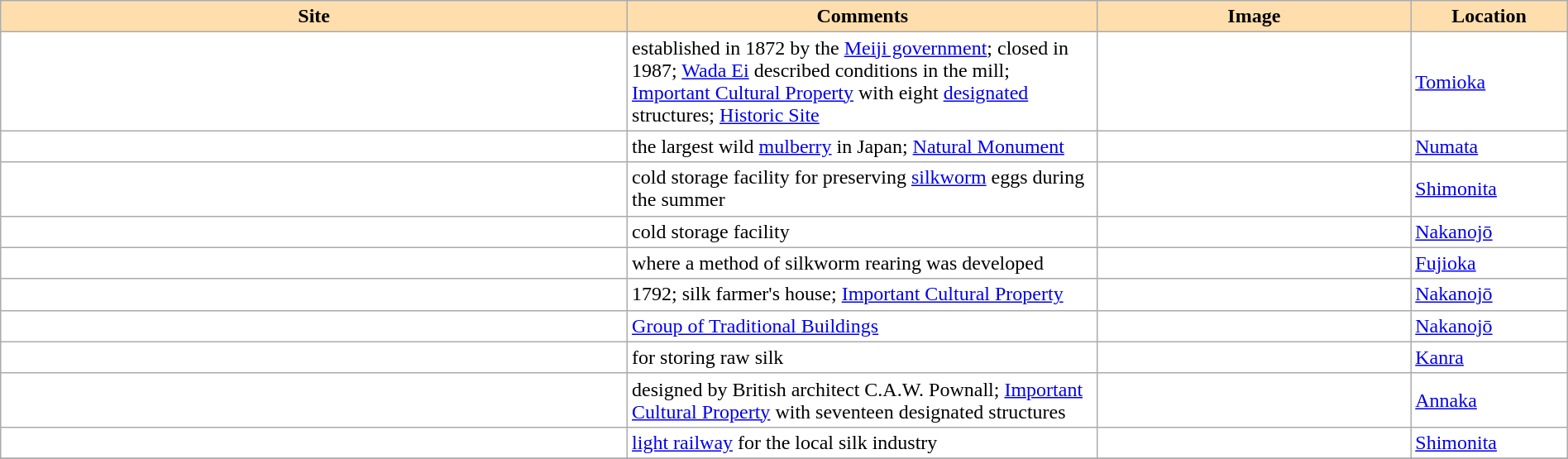<table class="wikitable sortable"  width="100%" style="background:#ffffff;">
<tr>
<th width="40%" align="left" style="background:#ffdead;">Site</th>
<th width="30%" align="left" style="background:#ffdead;" class="unsortable">Comments</th>
<th width="20%" align="left" style="background:#ffdead;" class="unsortable">Image</th>
<th width="10%" align="left" style="background:#ffdead;" class="unsortable">Location</th>
</tr>
<tr>
<td></td>
<td>established in 1872 by the <a href='#'>Meiji government</a>; closed in 1987; <a href='#'>Wada Ei</a> described conditions in the mill; <a href='#'>Important Cultural Property</a> with eight <a href='#'>designated</a> structures; <a href='#'>Historic Site</a></td>
<td></td>
<td><a href='#'>Tomioka</a> </td>
</tr>
<tr>
<td></td>
<td>the largest wild <a href='#'>mulberry</a> in Japan; <a href='#'>Natural Monument</a></td>
<td></td>
<td><a href='#'>Numata</a> </td>
</tr>
<tr>
<td></td>
<td>cold storage facility for preserving <a href='#'>silkworm</a> eggs during the summer</td>
<td></td>
<td><a href='#'>Shimonita</a> </td>
</tr>
<tr>
<td></td>
<td>cold storage facility</td>
<td></td>
<td><a href='#'>Nakanojō</a> </td>
</tr>
<tr>
<td></td>
<td>where a method of silkworm rearing was developed</td>
<td></td>
<td><a href='#'>Fujioka</a> </td>
</tr>
<tr>
<td></td>
<td>1792; silk farmer's house; <a href='#'>Important Cultural Property</a></td>
<td></td>
<td><a href='#'>Nakanojō</a> </td>
</tr>
<tr>
<td></td>
<td><a href='#'>Group of Traditional Buildings</a></td>
<td></td>
<td><a href='#'>Nakanojō</a> </td>
</tr>
<tr>
<td></td>
<td>for storing raw silk</td>
<td></td>
<td><a href='#'>Kanra</a> </td>
</tr>
<tr>
<td></td>
<td>designed by British architect C.A.W. Pownall; <a href='#'>Important Cultural Property</a> with seventeen designated structures</td>
<td></td>
<td><a href='#'>Annaka</a> </td>
</tr>
<tr>
<td></td>
<td><a href='#'>light railway</a> for the local silk industry</td>
<td></td>
<td><a href='#'>Shimonita</a> </td>
</tr>
<tr>
</tr>
</table>
